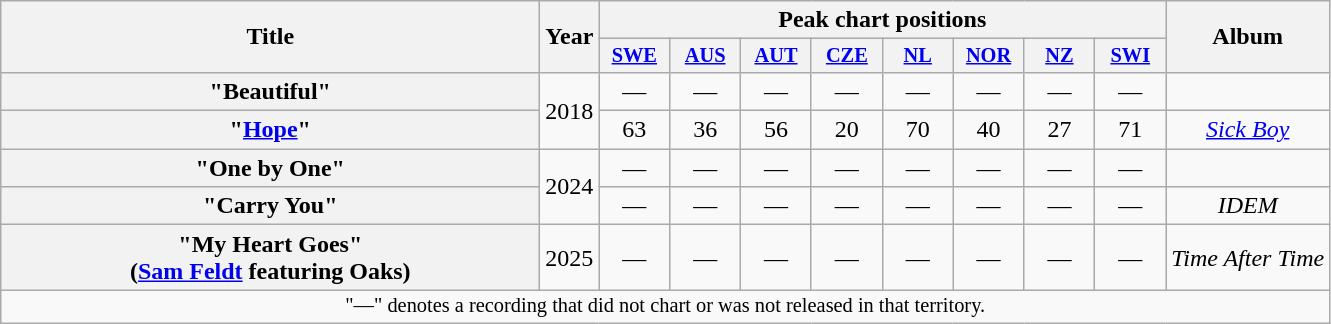<table class="wikitable plainrowheaders" style="text-align:center;">
<tr>
<th scope="col" rowspan="2" style="width:22em;">Title</th>
<th scope="col" rowspan="2" style="width:1em;">Year</th>
<th scope="col" colspan="8">Peak chart positions</th>
<th scope="col" rowspan="2">Album</th>
</tr>
<tr>
<th scope="col" style="width:3em;font-size:85%;"><a href='#'>SWE</a><br></th>
<th scope="col" style="width:3em;font-size:85%;"><a href='#'>AUS</a><br></th>
<th scope="col" style="width:3em;font-size:85%;"><a href='#'>AUT</a><br></th>
<th scope="col" style="width:3em;font-size:85%;"><a href='#'>CZE</a></th>
<th scope="col" style="width:3em;font-size:85%;"><a href='#'>NL</a><br></th>
<th scope="col" style="width:3em;font-size:85%;"><a href='#'>NOR</a><br></th>
<th scope="col" style="width:3em;font-size:85%;"><a href='#'>NZ</a><br></th>
<th scope="col" style="width:3em;font-size:85%;"><a href='#'>SWI</a><br></th>
</tr>
<tr>
<th scope="row">"Beautiful"<br></th>
<td rowspan="2">2018</td>
<td>—</td>
<td>—</td>
<td>—</td>
<td>—</td>
<td>—</td>
<td>—</td>
<td>—</td>
<td>—</td>
<td></td>
</tr>
<tr>
<th scope="row">"<a href='#'>Hope</a>"<br></th>
<td>63</td>
<td>36</td>
<td>56</td>
<td>20</td>
<td>70</td>
<td>40</td>
<td>27</td>
<td>71</td>
<td><em><a href='#'>Sick Boy</a></em></td>
</tr>
<tr>
<th scope="row">"One by One" <br></th>
<td rowspan="2">2024</td>
<td>—</td>
<td>—</td>
<td>—</td>
<td>—</td>
<td>—</td>
<td>—</td>
<td>—</td>
<td>—</td>
<td></td>
</tr>
<tr>
<th scope="row">"Carry You"<br></th>
<td>—</td>
<td>—</td>
<td>—</td>
<td>—</td>
<td>—</td>
<td>—</td>
<td>—</td>
<td>—</td>
<td><em>IDEM</em></td>
</tr>
<tr>
<th scope="row">"My Heart Goes"<br><span>(<a href='#'>Sam Feldt</a> featuring Oaks)</span></th>
<td>2025</td>
<td>—</td>
<td>—</td>
<td>—</td>
<td>—</td>
<td>—</td>
<td>—</td>
<td>—</td>
<td>—</td>
<td><em>Time After Time</em></td>
</tr>
<tr>
<td colspan="15" style="font-size:85%">"—" denotes a recording that did not chart or was not released in that territory.</td>
</tr>
</table>
